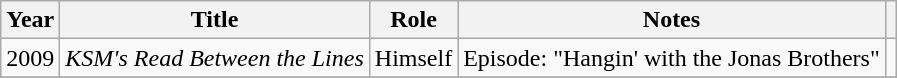<table class="wikitable sortable">
<tr>
<th>Year</th>
<th>Title</th>
<th>Role</th>
<th class="unsortable">Notes</th>
<th class="unsortable"></th>
</tr>
<tr>
<td>2009</td>
<td><em>KSM's Read Between the Lines</em></td>
<td>Himself</td>
<td>Episode: "Hangin' with the Jonas Brothers"</td>
<td></td>
</tr>
<tr>
</tr>
</table>
